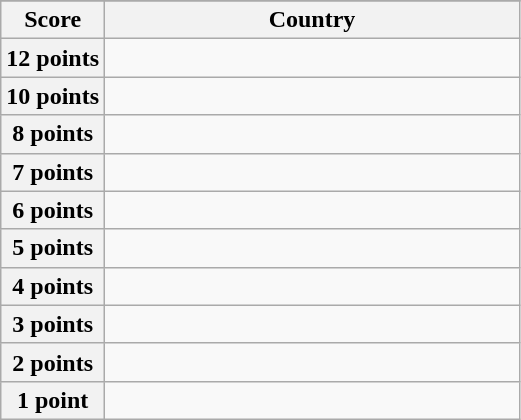<table class="wikitable">
<tr>
</tr>
<tr>
<th scope="col" width="20%">Score</th>
<th scope="col">Country</th>
</tr>
<tr>
<th scope="row">12 points</th>
<td></td>
</tr>
<tr>
<th scope="row">10 points</th>
<td></td>
</tr>
<tr>
<th scope="row">8 points</th>
<td></td>
</tr>
<tr>
<th scope="row">7 points</th>
<td></td>
</tr>
<tr>
<th scope="row">6 points</th>
<td></td>
</tr>
<tr>
<th scope="row">5 points</th>
<td></td>
</tr>
<tr>
<th scope="row">4 points</th>
<td></td>
</tr>
<tr>
<th scope="row">3 points</th>
<td></td>
</tr>
<tr>
<th scope="row">2 points</th>
<td></td>
</tr>
<tr>
<th scope="row">1 point</th>
<td></td>
</tr>
</table>
